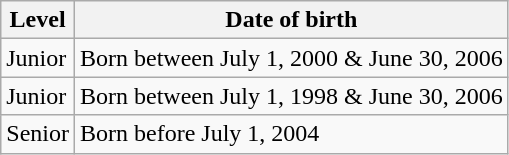<table class="wikitable unsortable" style="text-align:left">
<tr>
<th scope="col">Level</th>
<th scope="col">Date of birth</th>
</tr>
<tr>
<td>Junior <em></em></td>
<td>Born between July 1, 2000 & June 30, 2006</td>
</tr>
<tr>
<td>Junior <em></em></td>
<td>Born between July 1, 1998 & June 30, 2006</td>
</tr>
<tr>
<td>Senior <em></em></td>
<td>Born before July 1, 2004</td>
</tr>
</table>
